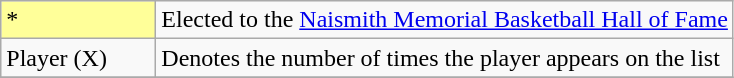<table class="wikitable">
<tr>
<td style="background-color:#FFFF99; width:6em">*</td>
<td>Elected to the <a href='#'>Naismith Memorial Basketball Hall of Fame</a></td>
</tr>
<tr>
<td>Player (X)</td>
<td>Denotes the number of times the player appears on the list</td>
</tr>
<tr>
</tr>
</table>
